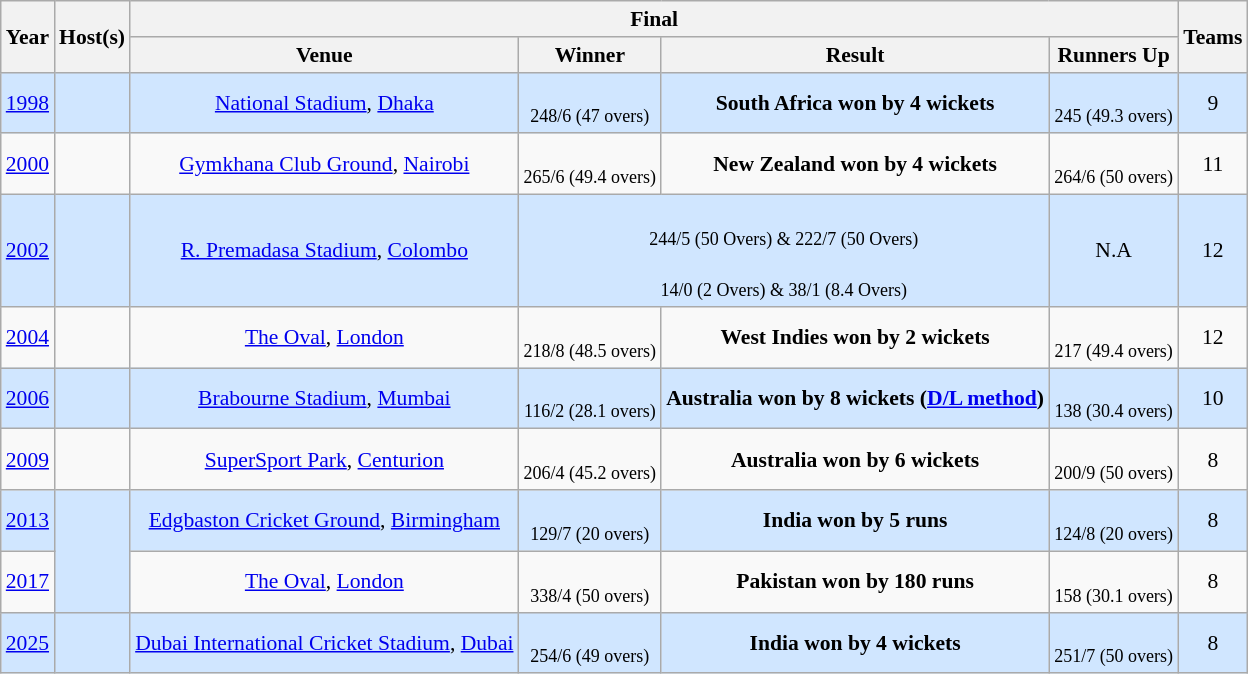<table class="wikitable" style="font-size:90%; text-align: center;">
<tr>
<th rowspan="2">Year</th>
<th rowspan="2">Host(s)</th>
<th colspan="4">Final</th>
<th rowspan="2">Teams</th>
</tr>
<tr>
<th>Venue</th>
<th>Winner</th>
<th>Result</th>
<th>Runners Up</th>
</tr>
<tr bgcolor="#D0E6FF">
<td><a href='#'>1998</a></td>
<td></td>
<td><a href='#'>National Stadium</a>, <a href='#'>Dhaka</a></td>
<td><br><small>248/6 (47 overs)</small></td>
<td><strong>South Africa won by 4 wickets</strong> <br></td>
<td><br><small>245 (49.3 overs)</small></td>
<td>9</td>
</tr>
<tr>
<td><a href='#'>2000</a></td>
<td></td>
<td><a href='#'>Gymkhana Club Ground</a>, <a href='#'>Nairobi</a></td>
<td><br><small>265/6 (49.4 overs)</small></td>
<td><strong>New Zealand won by 4 wickets</strong> <br></td>
<td><br><small>264/6 (50 overs)</small></td>
<td>11</td>
</tr>
<tr bgcolor="#D0E6FF">
<td><a href='#'>2002</a></td>
<td></td>
<td><a href='#'>R. Premadasa Stadium</a>, <a href='#'>Colombo</a></td>
<td colspan="2"><br><small>244/5 (50 Overs) & 222/7 (50 Overs)</small><br><br><small>14/0 (2 Overs) & 38/1 (8.4 Overs)</small></td>
<td>N.A</td>
<td>12</td>
</tr>
<tr>
<td><a href='#'>2004</a></td>
<td></td>
<td><a href='#'>The Oval</a>, <a href='#'>London</a></td>
<td><br><small>218/8 (48.5 overs)</small></td>
<td><strong>West Indies won by 2 wickets</strong> <br></td>
<td><br><small>217 (49.4 overs)</small></td>
<td>12</td>
</tr>
<tr bgcolor="#D0E6FF">
<td><a href='#'>2006</a></td>
<td></td>
<td><a href='#'>Brabourne Stadium</a>, <a href='#'>Mumbai</a></td>
<td><br><small>116/2 (28.1 overs)</small></td>
<td><strong>Australia won by 8 wickets (<a href='#'>D/L method</a>) </strong> <br></td>
<td><br><small>138 (30.4 overs)</small></td>
<td>10</td>
</tr>
<tr>
<td><a href='#'>2009</a></td>
<td></td>
<td><a href='#'>SuperSport Park</a>, <a href='#'>Centurion</a></td>
<td><br><small>206/4 (45.2 overs)</small></td>
<td><strong>Australia won by 6 wickets</strong> <br></td>
<td><br><small>200/9 (50 overs)</small></td>
<td>8</td>
</tr>
<tr bgcolor="#D0E6FF">
<td><a href='#'>2013</a></td>
<td rowspan="2"> <br> </td>
<td><a href='#'>Edgbaston Cricket Ground</a>, <a href='#'>Birmingham</a></td>
<td><br><small>129/7 (20 overs)</small></td>
<td><strong>India won by 5 runs</strong> <br></td>
<td><br><small>124/8 (20 overs)</small></td>
<td>8</td>
</tr>
<tr>
<td><a href='#'>2017</a></td>
<td><a href='#'>The Oval</a>, <a href='#'>London</a></td>
<td><br><small>338/4 (50 overs)</small></td>
<td><strong>Pakistan won by 180 runs</strong> <br></td>
<td><br><small>158 (30.1 overs)</small></td>
<td>8</td>
</tr>
<tr bgcolor="#D0E6FF">
<td><a href='#'>2025</a></td>
<td> <br> </td>
<td><a href='#'>Dubai International Cricket Stadium</a>, <a href='#'>Dubai</a></td>
<td><br> <small>254/6 (49 overs)</small></td>
<td><strong>India won by 4 wickets</strong><br></td>
<td><br><small>251/7 (50 overs)</small></td>
<td>8</td>
</tr>
</table>
